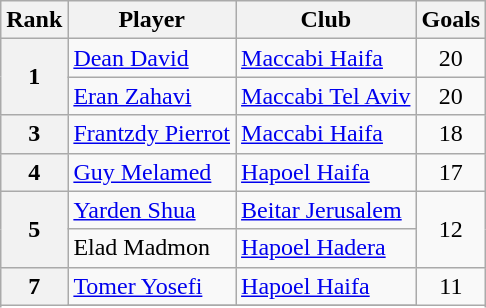<table class="wikitable">
<tr>
<th>Rank</th>
<th>Player</th>
<th>Club</th>
<th>Goals</th>
</tr>
<tr>
<th rowspan=2>1</th>
<td> <a href='#'>Dean David</a></td>
<td><a href='#'>Maccabi Haifa</a></td>
<td align=center>20</td>
</tr>
<tr>
<td> <a href='#'>Eran Zahavi</a></td>
<td><a href='#'>Maccabi Tel Aviv</a></td>
<td align=center>20</td>
</tr>
<tr>
<th>3</th>
<td> <a href='#'>Frantzdy Pierrot</a></td>
<td><a href='#'>Maccabi Haifa</a></td>
<td align=center>18</td>
</tr>
<tr>
<th>4</th>
<td> <a href='#'>Guy Melamed</a></td>
<td><a href='#'>Hapoel Haifa</a></td>
<td align=center>17</td>
</tr>
<tr>
<th rowspan=2>5</th>
<td> <a href='#'>Yarden Shua</a></td>
<td><a href='#'>Beitar Jerusalem</a></td>
<td rowspan=2 align=center>12</td>
</tr>
<tr>
<td> Elad Madmon</td>
<td><a href='#'>Hapoel Hadera</a></td>
</tr>
<tr>
<th rowspan=2>7</th>
<td> <a href='#'>Tomer Yosefi</a></td>
<td><a href='#'>Hapoel Haifa</a></td>
<td rowspan=2 align=center>11</td>
</tr>
<tr>
</tr>
</table>
